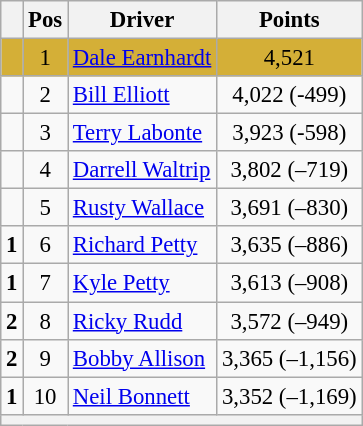<table class="wikitable" style="font-size: 95%;">
<tr>
<th></th>
<th>Pos</th>
<th>Driver</th>
<th>Points</th>
</tr>
<tr style="background:#D4AF37;">
<td align="left"></td>
<td style="text-align:center;">1</td>
<td><a href='#'>Dale Earnhardt</a></td>
<td style="text-align:center;">4,521</td>
</tr>
<tr>
<td align="left"></td>
<td style="text-align:center;">2</td>
<td><a href='#'>Bill Elliott</a></td>
<td style="text-align:center;">4,022 (-499)</td>
</tr>
<tr>
<td align="left"></td>
<td style="text-align:center;">3</td>
<td><a href='#'>Terry Labonte</a></td>
<td style="text-align:center;">3,923 (-598)</td>
</tr>
<tr>
<td align="left"></td>
<td style="text-align:center;">4</td>
<td><a href='#'>Darrell Waltrip</a></td>
<td style="text-align:center;">3,802 (–719)</td>
</tr>
<tr>
<td align="left"></td>
<td style="text-align:center;">5</td>
<td><a href='#'>Rusty Wallace</a></td>
<td style="text-align:center;">3,691 (–830)</td>
</tr>
<tr>
<td align="left">  <strong>1</strong></td>
<td style="text-align:center;">6</td>
<td><a href='#'>Richard Petty</a></td>
<td style="text-align:center;">3,635 (–886)</td>
</tr>
<tr>
<td align="left">  <strong>1</strong></td>
<td style="text-align:center;">7</td>
<td><a href='#'>Kyle Petty</a></td>
<td style="text-align:center;">3,613 (–908)</td>
</tr>
<tr>
<td align="left">  <strong>2</strong></td>
<td style="text-align:center;">8</td>
<td><a href='#'>Ricky Rudd</a></td>
<td style="text-align:center;">3,572 (–949)</td>
</tr>
<tr>
<td align="left">  <strong>2</strong></td>
<td style="text-align:center;">9</td>
<td><a href='#'>Bobby Allison</a></td>
<td style="text-align:center;">3,365 (–1,156)</td>
</tr>
<tr>
<td align="left">  <strong>1</strong></td>
<td style="text-align:center;">10</td>
<td><a href='#'>Neil Bonnett</a></td>
<td style="text-align:center;">3,352 (–1,169)</td>
</tr>
<tr class="sortbottom">
<th colspan="9"></th>
</tr>
</table>
